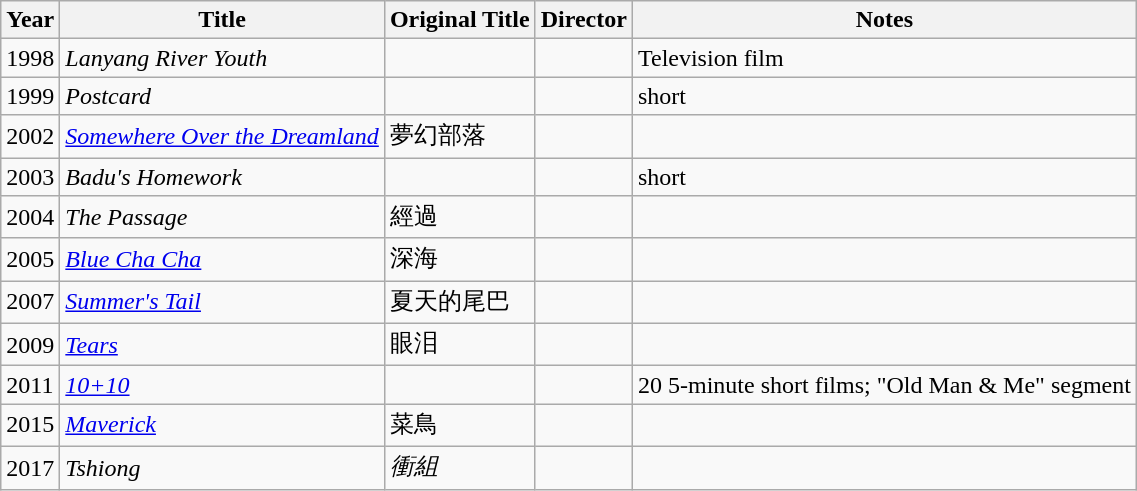<table class="wikitable">
<tr>
<th>Year</th>
<th>Title</th>
<th>Original Title</th>
<th>Director</th>
<th>Notes</th>
</tr>
<tr>
<td>1998</td>
<td><em>Lanyang River Youth</em></td>
<td></td>
<td></td>
<td>Television film</td>
</tr>
<tr>
<td>1999</td>
<td><em>Postcard</em></td>
<td></td>
<td></td>
<td>short</td>
</tr>
<tr>
<td>2002</td>
<td><em><a href='#'>Somewhere Over the Dreamland</a></em></td>
<td>夢幻部落</td>
<td></td>
<td></td>
</tr>
<tr>
<td>2003</td>
<td><em>Badu's Homework</em></td>
<td></td>
<td></td>
<td>short</td>
</tr>
<tr>
<td>2004</td>
<td><em>The Passage</em></td>
<td>經過</td>
<td></td>
<td></td>
</tr>
<tr>
<td>2005</td>
<td><em><a href='#'>Blue Cha Cha</a></em></td>
<td>深海</td>
<td></td>
<td></td>
</tr>
<tr>
<td>2007</td>
<td><em><a href='#'>Summer's Tail</a></em></td>
<td>夏天的尾巴</td>
<td></td>
<td></td>
</tr>
<tr>
<td>2009</td>
<td><a href='#'><em>Tears</em></a></td>
<td>眼泪</td>
<td></td>
<td></td>
</tr>
<tr>
<td>2011</td>
<td><em><a href='#'>10+10</a></em></td>
<td></td>
<td></td>
<td>20 5-minute short films; "Old Man & Me" segment</td>
</tr>
<tr>
<td>2015</td>
<td><a href='#'><em>Maverick</em></a></td>
<td>菜鳥</td>
<td></td>
<td></td>
</tr>
<tr>
<td>2017</td>
<td><em>Tshiong</em></td>
<td><em>衝組</em></td>
<td></td>
<td></td>
</tr>
</table>
